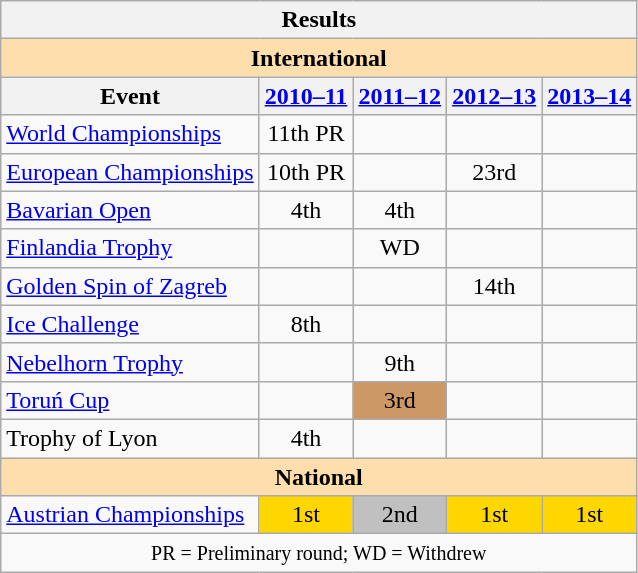<table class="wikitable" style="text-align:center">
<tr>
<th colspan=5 align=center><strong>Results</strong></th>
</tr>
<tr>
<th style="background-color: #ffdead; " colspan=5 align=center><strong>International</strong></th>
</tr>
<tr>
<th>Event</th>
<th><a href='#'>2010–11</a></th>
<th><a href='#'>2011–12</a></th>
<th><a href='#'>2012–13</a></th>
<th><a href='#'>2013–14</a></th>
</tr>
<tr>
<td align=left><a href='#'>World Championships</a></td>
<td>11th PR</td>
<td></td>
<td></td>
<td></td>
</tr>
<tr>
<td align=left><a href='#'>European Championships</a></td>
<td>10th PR</td>
<td></td>
<td>23rd</td>
<td></td>
</tr>
<tr>
<td align=left><a href='#'>Bavarian Open</a></td>
<td>4th</td>
<td>4th</td>
<td></td>
<td></td>
</tr>
<tr>
<td align=left><a href='#'>Finlandia Trophy</a></td>
<td></td>
<td>WD</td>
<td></td>
<td></td>
</tr>
<tr>
<td align=left><a href='#'>Golden Spin of Zagreb</a></td>
<td></td>
<td></td>
<td>14th</td>
<td></td>
</tr>
<tr>
<td align=left><a href='#'>Ice Challenge</a></td>
<td>8th</td>
<td></td>
<td></td>
<td></td>
</tr>
<tr>
<td align=left><a href='#'>Nebelhorn Trophy</a></td>
<td></td>
<td>9th</td>
<td></td>
<td></td>
</tr>
<tr>
<td align=left><a href='#'>Toruń Cup</a></td>
<td></td>
<td bgcolor=cc9966>3rd</td>
<td></td>
<td></td>
</tr>
<tr>
<td align=left>Trophy of Lyon</td>
<td>4th</td>
<td></td>
<td></td>
<td></td>
</tr>
<tr>
<th style="background-color: #ffdead; " colspan=5 align=center><strong>National</strong></th>
</tr>
<tr>
<td align=left><a href='#'>Austrian Championships</a></td>
<td bgcolor=gold>1st</td>
<td bgcolor=silver>2nd</td>
<td bgcolor=gold>1st</td>
<td bgcolor=gold>1st</td>
</tr>
<tr>
<td colspan=5 align=center><small> PR = Preliminary round; WD = Withdrew </small></td>
</tr>
</table>
